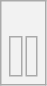<table class="wikitable" style="text-align:center;">
<tr>
<th><br><table>
<tr>
<td><br></td>
<td><br></td>
</tr>
</table>
</th>
</tr>
</table>
